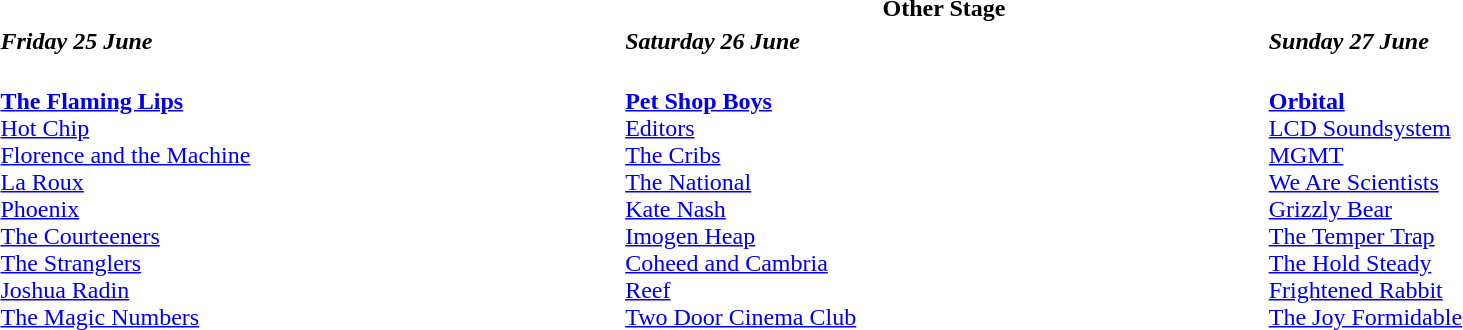<table class="collapsible collapsed" style="width:100%;">
<tr>
<th colspan=3>Other Stage</th>
</tr>
<tr>
<td style="width:33%;"><strong><em>Friday 25 June</em></strong></td>
<td style="width:34%;"><strong><em>Saturday 26 June</em></strong></td>
<td style="width:33%;"><strong><em>Sunday 27 June</em></strong></td>
</tr>
<tr valign="top">
<td><br><strong><a href='#'>The Flaming Lips</a></strong><br><a href='#'>Hot Chip</a><br><a href='#'>Florence and the Machine</a><br><a href='#'>La Roux</a><br><a href='#'>Phoenix</a><br><a href='#'>The Courteeners</a><br><a href='#'>The Stranglers</a><br><a href='#'>Joshua Radin</a><br><a href='#'>The Magic Numbers</a></td>
<td><br><strong><a href='#'>Pet Shop Boys</a></strong><br><a href='#'>Editors</a><br><a href='#'>The Cribs</a><br><a href='#'>The National</a><br><a href='#'>Kate Nash</a><br><a href='#'>Imogen Heap</a><br><a href='#'>Coheed and Cambria</a><br><a href='#'>Reef</a><br><a href='#'>Two Door Cinema Club</a></td>
<td><br><strong><a href='#'>Orbital</a></strong><br><a href='#'>LCD Soundsystem</a><br><a href='#'>MGMT</a><br><a href='#'>We Are Scientists</a><br><a href='#'>Grizzly Bear</a><br><a href='#'>The Temper Trap</a><br><a href='#'>The Hold Steady</a><br><a href='#'>Frightened Rabbit</a><br><a href='#'>The Joy Formidable</a></td>
</tr>
</table>
